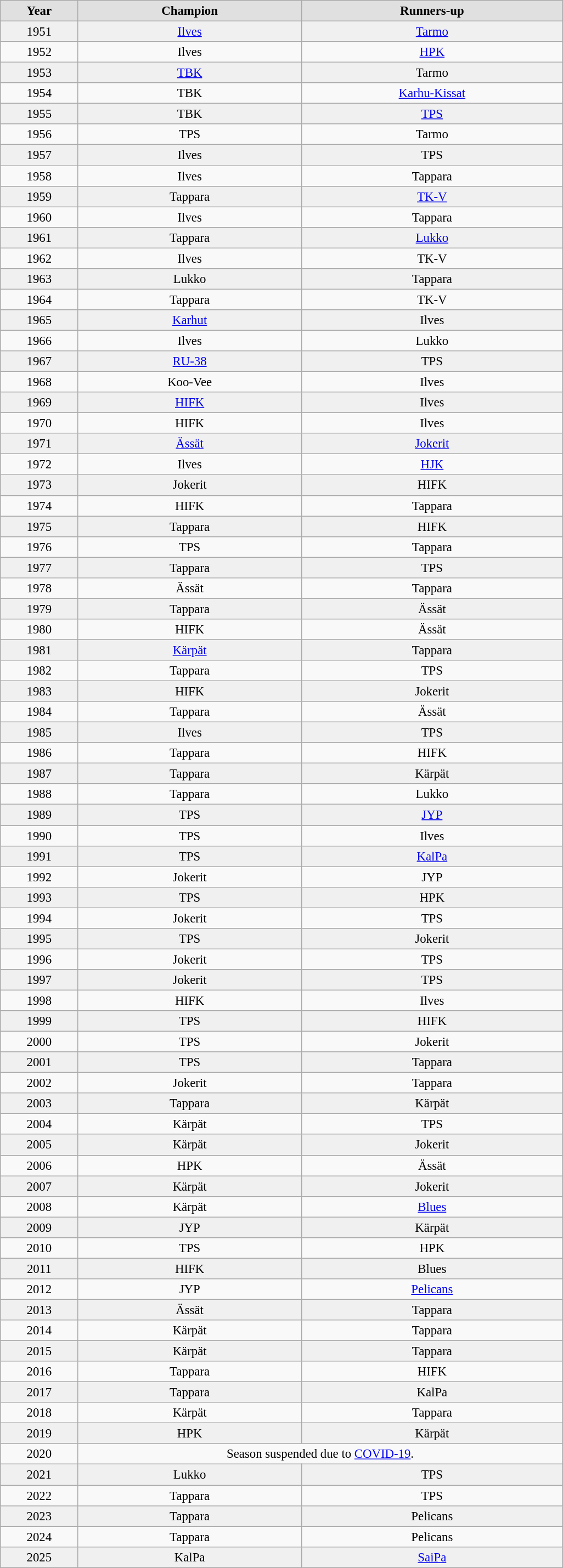<table class="wikitable sortable" border="1" style="font-size: 95%; text-align: center; width: 45em;">
<tr>
<th style="background: #e0e0e0;">Year</th>
<th style="background: #e0e0e0;"> Champion</th>
<th style="background: #e0e0e0;"> Runners-up</th>
</tr>
<tr style="background: #f0f0f0;">
<td>1951</td>
<td><a href='#'>Ilves</a></td>
<td><a href='#'>Tarmo</a></td>
</tr>
<tr>
<td>1952</td>
<td>Ilves</td>
<td><a href='#'>HPK</a></td>
</tr>
<tr style="background: #f0f0f0;">
<td>1953</td>
<td><a href='#'>TBK</a></td>
<td>Tarmo</td>
</tr>
<tr>
<td>1954</td>
<td>TBK</td>
<td><a href='#'>Karhu-Kissat</a></td>
</tr>
<tr style="background: #f0f0f0;">
<td>1955</td>
<td>TBK</td>
<td><a href='#'>TPS</a></td>
</tr>
<tr>
<td>1956</td>
<td>TPS</td>
<td>Tarmo</td>
</tr>
<tr style="background: #f0f0f0;">
<td>1957</td>
<td>Ilves</td>
<td>TPS</td>
</tr>
<tr>
<td>1958</td>
<td>Ilves</td>
<td>Tappara</td>
</tr>
<tr style="background: #f0f0f0;">
<td>1959</td>
<td>Tappara</td>
<td><a href='#'>TK-V</a></td>
</tr>
<tr>
<td>1960</td>
<td>Ilves</td>
<td>Tappara</td>
</tr>
<tr style="background: #f0f0f0;">
<td>1961</td>
<td>Tappara</td>
<td><a href='#'>Lukko</a></td>
</tr>
<tr>
<td>1962</td>
<td>Ilves</td>
<td>TK-V</td>
</tr>
<tr style="background: #f0f0f0;">
<td>1963</td>
<td>Lukko</td>
<td>Tappara</td>
</tr>
<tr>
<td>1964</td>
<td>Tappara</td>
<td>TK-V</td>
</tr>
<tr style="background: #f0f0f0;">
<td>1965</td>
<td><a href='#'>Karhut</a></td>
<td>Ilves</td>
</tr>
<tr>
<td>1966</td>
<td>Ilves</td>
<td>Lukko</td>
</tr>
<tr style="background: #f0f0f0;">
<td>1967</td>
<td><a href='#'>RU-38</a></td>
<td>TPS</td>
</tr>
<tr>
<td>1968</td>
<td>Koo-Vee</td>
<td>Ilves</td>
</tr>
<tr style="background: #f0f0f0;">
<td>1969</td>
<td><a href='#'>HIFK</a></td>
<td>Ilves</td>
</tr>
<tr>
<td>1970</td>
<td>HIFK</td>
<td>Ilves</td>
</tr>
<tr style="background: #f0f0f0;">
<td>1971</td>
<td><a href='#'>Ässät</a></td>
<td><a href='#'>Jokerit</a></td>
</tr>
<tr>
<td>1972</td>
<td>Ilves</td>
<td><a href='#'>HJK</a></td>
</tr>
<tr style="background: #f0f0f0;">
<td>1973</td>
<td>Jokerit</td>
<td>HIFK</td>
</tr>
<tr>
<td>1974</td>
<td>HIFK</td>
<td>Tappara</td>
</tr>
<tr style="background: #f0f0f0;">
<td>1975</td>
<td>Tappara</td>
<td>HIFK</td>
</tr>
<tr>
<td>1976</td>
<td>TPS</td>
<td>Tappara</td>
</tr>
<tr style="background: #f0f0f0;">
<td>1977</td>
<td>Tappara</td>
<td>TPS</td>
</tr>
<tr>
<td>1978</td>
<td>Ässät</td>
<td>Tappara</td>
</tr>
<tr style="background: #f0f0f0;">
<td>1979</td>
<td>Tappara</td>
<td>Ässät</td>
</tr>
<tr>
<td>1980</td>
<td>HIFK</td>
<td>Ässät</td>
</tr>
<tr style="background: #f0f0f0;">
<td>1981</td>
<td><a href='#'>Kärpät</a></td>
<td>Tappara</td>
</tr>
<tr>
<td>1982</td>
<td>Tappara</td>
<td>TPS</td>
</tr>
<tr style="background: #f0f0f0;">
<td>1983</td>
<td>HIFK</td>
<td>Jokerit</td>
</tr>
<tr>
<td>1984</td>
<td>Tappara</td>
<td>Ässät</td>
</tr>
<tr style="background: #f0f0f0;">
<td>1985</td>
<td>Ilves</td>
<td>TPS</td>
</tr>
<tr>
<td>1986</td>
<td>Tappara</td>
<td>HIFK</td>
</tr>
<tr style="background: #f0f0f0;">
<td>1987</td>
<td>Tappara</td>
<td>Kärpät</td>
</tr>
<tr>
<td>1988</td>
<td>Tappara</td>
<td>Lukko</td>
</tr>
<tr style="background: #f0f0f0;">
<td>1989</td>
<td>TPS</td>
<td><a href='#'>JYP</a></td>
</tr>
<tr>
<td>1990</td>
<td>TPS</td>
<td>Ilves</td>
</tr>
<tr style="background: #f0f0f0;">
<td>1991</td>
<td>TPS</td>
<td><a href='#'>KalPa</a></td>
</tr>
<tr>
<td>1992</td>
<td>Jokerit</td>
<td>JYP</td>
</tr>
<tr style="background: #f0f0f0;">
<td>1993</td>
<td>TPS</td>
<td>HPK</td>
</tr>
<tr>
<td>1994</td>
<td>Jokerit</td>
<td>TPS</td>
</tr>
<tr style="background: #f0f0f0;">
<td>1995</td>
<td>TPS</td>
<td>Jokerit</td>
</tr>
<tr>
<td>1996</td>
<td>Jokerit</td>
<td>TPS</td>
</tr>
<tr style="background: #f0f0f0;">
<td>1997</td>
<td>Jokerit</td>
<td>TPS</td>
</tr>
<tr>
<td>1998</td>
<td>HIFK</td>
<td>Ilves</td>
</tr>
<tr style="background: #f0f0f0;">
<td>1999</td>
<td>TPS</td>
<td>HIFK</td>
</tr>
<tr>
<td>2000</td>
<td>TPS</td>
<td>Jokerit</td>
</tr>
<tr style="background: #f0f0f0;">
<td>2001</td>
<td>TPS</td>
<td>Tappara</td>
</tr>
<tr>
<td>2002</td>
<td>Jokerit</td>
<td>Tappara</td>
</tr>
<tr style="background: #f0f0f0;">
<td>2003</td>
<td>Tappara</td>
<td>Kärpät</td>
</tr>
<tr>
<td>2004</td>
<td>Kärpät</td>
<td>TPS</td>
</tr>
<tr style="background: #f0f0f0;">
<td>2005</td>
<td>Kärpät</td>
<td>Jokerit</td>
</tr>
<tr>
<td>2006</td>
<td>HPK</td>
<td>Ässät</td>
</tr>
<tr style="background: #f0f0f0;">
<td>2007</td>
<td>Kärpät</td>
<td>Jokerit</td>
</tr>
<tr>
<td>2008</td>
<td>Kärpät</td>
<td><a href='#'>Blues</a></td>
</tr>
<tr style="background: #f0f0f0;">
<td>2009</td>
<td>JYP</td>
<td>Kärpät</td>
</tr>
<tr>
<td>2010</td>
<td>TPS</td>
<td>HPK</td>
</tr>
<tr style="background: #f0f0f0;">
<td>2011</td>
<td>HIFK</td>
<td>Blues</td>
</tr>
<tr>
<td>2012</td>
<td>JYP</td>
<td><a href='#'>Pelicans</a></td>
</tr>
<tr style="background: #f0f0f0;">
<td>2013</td>
<td>Ässät</td>
<td>Tappara</td>
</tr>
<tr>
<td>2014</td>
<td>Kärpät</td>
<td>Tappara</td>
</tr>
<tr style="background: #f0f0f0;">
<td>2015</td>
<td>Kärpät</td>
<td>Tappara</td>
</tr>
<tr>
<td>2016</td>
<td>Tappara</td>
<td>HIFK</td>
</tr>
<tr style="background: #f0f0f0;">
<td>2017</td>
<td>Tappara</td>
<td>KalPa</td>
</tr>
<tr>
<td>2018</td>
<td>Kärpät</td>
<td>Tappara</td>
</tr>
<tr style="background: #f0f0f0;">
<td>2019</td>
<td>HPK</td>
<td>Kärpät</td>
</tr>
<tr>
<td>2020</td>
<td colspan=2>Season suspended due to <a href='#'>COVID-19</a>.</td>
</tr>
<tr style="background: #f0f0f0;">
<td>2021</td>
<td>Lukko</td>
<td>TPS</td>
</tr>
<tr>
<td>2022</td>
<td>Tappara</td>
<td>TPS</td>
</tr>
<tr style="background: #f0f0f0;">
<td>2023</td>
<td>Tappara</td>
<td>Pelicans</td>
</tr>
<tr>
<td>2024</td>
<td>Tappara</td>
<td>Pelicans</td>
</tr>
<tr style="background: #f0f0f0;">
<td>2025</td>
<td>KalPa</td>
<td><a href='#'>SaiPa</a></td>
</tr>
</table>
